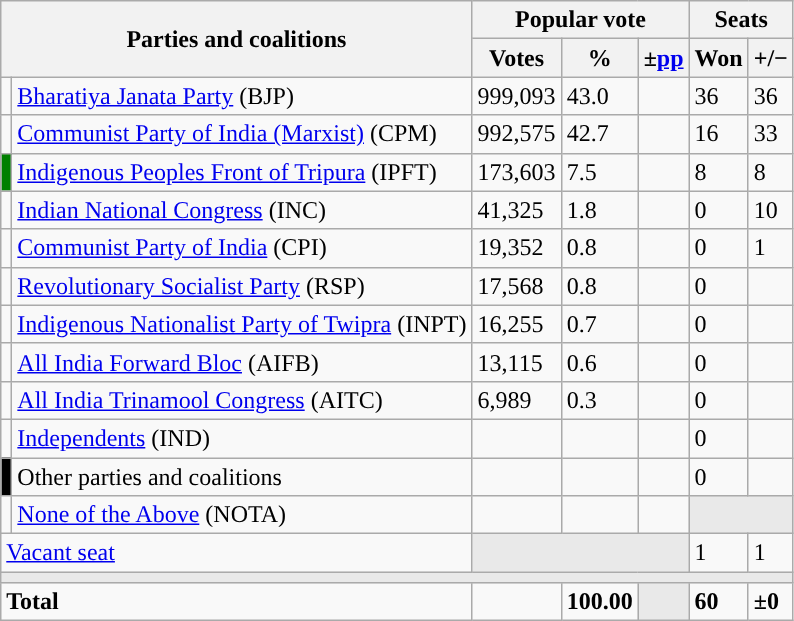<table class="wikitable">
<tr>
<th colspan="2" rowspan="2">Parties and coalitions</th>
<th colspan="3">Popular vote</th>
<th colspan="2">Seats</th>
</tr>
<tr>
<th>Votes</th>
<th>%</th>
<th>±<a href='#'>pp</a></th>
<th>Won</th>
<th><strong>+/−</strong></th>
</tr>
<tr>
<td></td>
<td><a href='#'>Bharatiya Janata Party</a> (BJP)</td>
<td>999,093</td>
<td>43.0</td>
<td></td>
<td>36</td>
<td>36</td>
</tr>
<tr>
<td></td>
<td><a href='#'>Communist Party of India (Marxist)</a> (CPM)</td>
<td>992,575</td>
<td>42.7</td>
<td></td>
<td>16</td>
<td>33</td>
</tr>
<tr>
<td style="background:green;"></td>
<td><a href='#'>Indigenous Peoples Front of Tripura</a> (IPFT)</td>
<td>173,603</td>
<td>7.5</td>
<td></td>
<td>8</td>
<td>8</td>
</tr>
<tr>
<td></td>
<td><a href='#'>Indian National Congress</a> (INC)</td>
<td>41,325</td>
<td>1.8</td>
<td></td>
<td>0</td>
<td>10</td>
</tr>
<tr>
<td></td>
<td><a href='#'>Communist Party of India</a> (CPI)</td>
<td>19,352</td>
<td>0.8</td>
<td></td>
<td>0</td>
<td>1</td>
</tr>
<tr>
<td></td>
<td><a href='#'>Revolutionary Socialist Party</a> (RSP)</td>
<td>17,568</td>
<td>0.8</td>
<td></td>
<td>0</td>
<td></td>
</tr>
<tr>
<td></td>
<td><a href='#'>Indigenous Nationalist Party of Twipra</a> (INPT)</td>
<td>16,255</td>
<td>0.7</td>
<td></td>
<td>0</td>
<td></td>
</tr>
<tr>
<td></td>
<td><a href='#'>All India Forward Bloc</a> (AIFB)</td>
<td>13,115</td>
<td>0.6</td>
<td></td>
<td>0</td>
<td></td>
</tr>
<tr>
<td></td>
<td><a href='#'>All India Trinamool Congress</a> (AITC)</td>
<td>6,989</td>
<td>0.3</td>
<td></td>
<td>0</td>
<td></td>
</tr>
<tr>
<td></td>
<td><a href='#'>Independents</a> (IND)</td>
<td></td>
<td></td>
<td></td>
<td>0</td>
<td></td>
</tr>
<tr>
<td style="background:black;"></td>
<td>Other parties and coalitions</td>
<td></td>
<td></td>
<td></td>
<td>0</td>
<td></td>
</tr>
<tr>
<td></td>
<td><a href='#'>None of the Above</a> (NOTA)</td>
<td></td>
<td></td>
<td></td>
<td colspan="2" style="background:#e9e9e9;"></td>
</tr>
<tr>
<td colspan="2"><a href='#'>Vacant seat</a></td>
<td colspan="3" style="background:#e9e9e9;"></td>
<td>1</td>
<td>1</td>
</tr>
<tr>
<td colspan="7" style="background:#e9e9e9;"></td>
</tr>
<tr style="font-weight:bold;">
<td style="text-align:left;" colspan="2">Total</td>
<td></td>
<td>100.00</td>
<td style="background:#e9e9e9;"></td>
<td>60</td>
<td>±0</td>
</tr>
</table>
